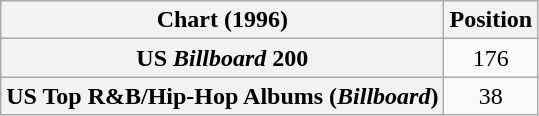<table class="wikitable sortable plainrowheaders" style="text-align:center">
<tr>
<th scope="col">Chart (1996)</th>
<th scope="col">Position</th>
</tr>
<tr>
<th scope="row">US <em>Billboard</em> 200</th>
<td>176</td>
</tr>
<tr>
<th scope="row">US Top R&B/Hip-Hop Albums (<em>Billboard</em>)</th>
<td>38</td>
</tr>
</table>
